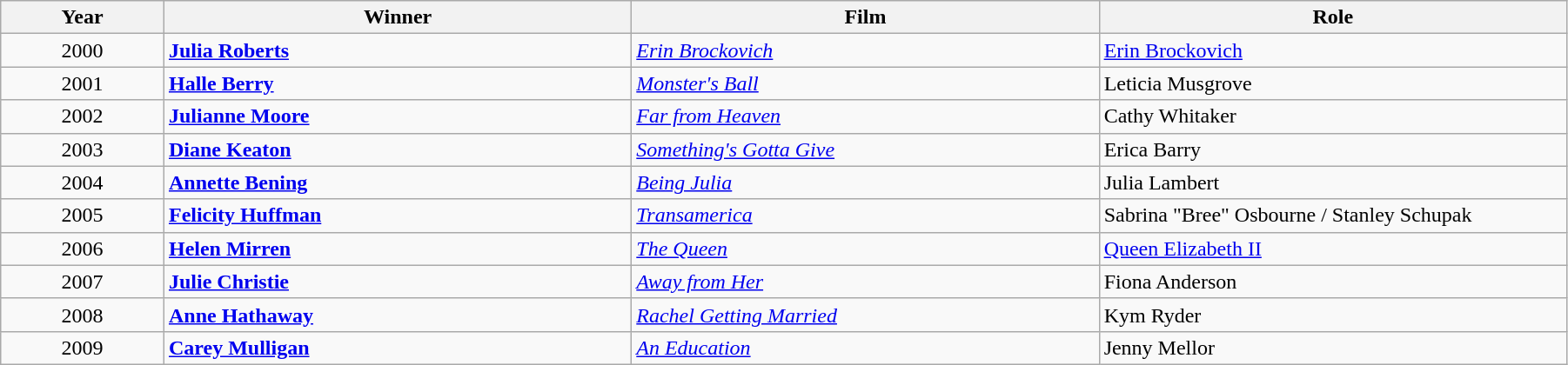<table class="wikitable" width="95%" cellpadding="5">
<tr>
<th width="100"><strong>Year</strong></th>
<th width="300"><strong>Winner</strong></th>
<th width="300"><strong>Film</strong></th>
<th width="300"><strong>Role</strong></th>
</tr>
<tr>
<td style="text-align:center;">2000</td>
<td><strong><a href='#'>Julia Roberts</a></strong></td>
<td><em><a href='#'>Erin Brockovich</a></em></td>
<td><a href='#'>Erin Brockovich</a></td>
</tr>
<tr>
<td style="text-align:center;">2001</td>
<td><strong><a href='#'>Halle Berry</a></strong></td>
<td><em><a href='#'>Monster's Ball</a></em></td>
<td>Leticia Musgrove</td>
</tr>
<tr>
<td style="text-align:center;">2002</td>
<td><strong><a href='#'>Julianne Moore</a></strong></td>
<td><em><a href='#'>Far from Heaven</a></em></td>
<td>Cathy Whitaker</td>
</tr>
<tr>
<td style="text-align:center;">2003</td>
<td><strong><a href='#'>Diane Keaton</a></strong></td>
<td><em><a href='#'>Something's Gotta Give</a></em></td>
<td>Erica Barry</td>
</tr>
<tr>
<td style="text-align:center;">2004</td>
<td><strong><a href='#'>Annette Bening</a></strong></td>
<td><em><a href='#'>Being Julia</a></em></td>
<td>Julia Lambert</td>
</tr>
<tr>
<td style="text-align:center;">2005</td>
<td><strong><a href='#'>Felicity Huffman</a></strong></td>
<td><em><a href='#'>Transamerica</a></em></td>
<td>Sabrina "Bree" Osbourne / Stanley Schupak</td>
</tr>
<tr>
<td style="text-align:center;">2006</td>
<td><strong><a href='#'>Helen Mirren</a></strong></td>
<td><em><a href='#'>The Queen</a></em></td>
<td><a href='#'>Queen Elizabeth II</a></td>
</tr>
<tr>
<td style="text-align:center;">2007</td>
<td><strong><a href='#'>Julie Christie</a></strong></td>
<td><em><a href='#'>Away from Her</a></em></td>
<td>Fiona Anderson</td>
</tr>
<tr>
<td style="text-align:center;">2008</td>
<td><strong><a href='#'>Anne Hathaway</a></strong></td>
<td><em><a href='#'>Rachel Getting Married</a></em></td>
<td>Kym Ryder</td>
</tr>
<tr>
<td style="text-align:center;">2009</td>
<td><strong><a href='#'>Carey Mulligan</a></strong></td>
<td><em><a href='#'>An Education</a></em></td>
<td>Jenny Mellor</td>
</tr>
</table>
